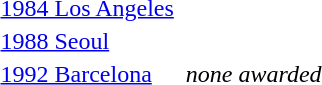<table>
<tr>
<td><a href='#'>1984 Los Angeles</a><br></td>
<td></td>
<td></td>
<td></td>
</tr>
<tr>
<td><a href='#'>1988 Seoul</a><br></td>
<td></td>
<td></td>
<td></td>
</tr>
<tr valign="top">
<td rowspan=2><a href='#'>1992 Barcelona</a><br></td>
<td></td>
<td rowspan=2><em>none awarded</em></td>
<td rowspan=2></td>
</tr>
<tr>
<td></td>
</tr>
</table>
